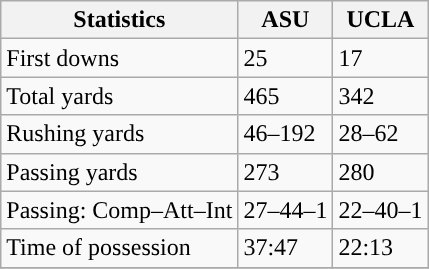<table class="wikitable" style="float: left;">
<tr>
<th>Statistics</th>
<th>ASU</th>
<th>UCLA</th>
</tr>
<tr>
<td>First downs</td>
<td>25</td>
<td>17</td>
</tr>
<tr>
<td>Total yards</td>
<td>465</td>
<td>342</td>
</tr>
<tr>
<td>Rushing yards</td>
<td>46–192</td>
<td>28–62</td>
</tr>
<tr>
<td>Passing yards</td>
<td>273</td>
<td>280</td>
</tr>
<tr>
<td>Passing: Comp–Att–Int</td>
<td>27–44–1</td>
<td>22–40–1</td>
</tr>
<tr>
<td>Time of possession</td>
<td>37:47</td>
<td>22:13</td>
</tr>
<tr>
</tr>
</table>
